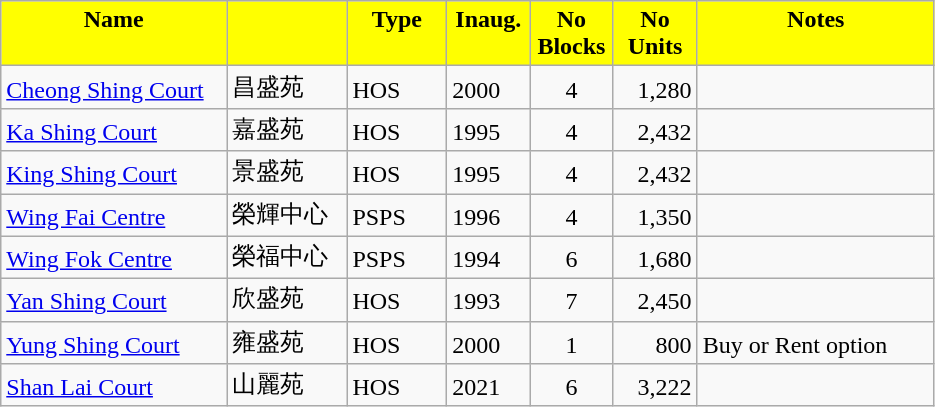<table class="wikitable">
<tr style="font-weight:bold;background-color:yellow" align="center">
<td width="143.25" Height="12.75" valign="top">Name</td>
<td width="72.75" valign="top"></td>
<td width="59.25" valign="top">Type</td>
<td width="48" valign="top">Inaug.</td>
<td width="48" valign="top">No Blocks</td>
<td width="48.75" valign="top">No Units</td>
<td width="150.75" valign="top">Notes</td>
</tr>
<tr valign="bottom">
<td Height="12.75"><a href='#'>Cheong Shing Court</a></td>
<td>昌盛苑</td>
<td>HOS</td>
<td>2000</td>
<td align="center">4</td>
<td align="right">1,280</td>
<td></td>
</tr>
<tr valign="bottom">
<td Height="12.75"><a href='#'>Ka Shing Court</a></td>
<td>嘉盛苑</td>
<td>HOS</td>
<td>1995</td>
<td align="center">4</td>
<td align="right">2,432</td>
<td></td>
</tr>
<tr valign="bottom">
<td Height="12.75"><a href='#'>King Shing Court</a></td>
<td>景盛苑</td>
<td>HOS</td>
<td>1995</td>
<td align="center">4</td>
<td align="right">2,432</td>
<td></td>
</tr>
<tr valign="bottom">
<td Height="12.75"><a href='#'>Wing Fai Centre</a></td>
<td>榮輝中心</td>
<td>PSPS</td>
<td>1996</td>
<td align="center">4</td>
<td align="right">1,350</td>
<td></td>
</tr>
<tr valign="bottom">
<td Height="12.75"><a href='#'>Wing Fok Centre</a></td>
<td>榮福中心</td>
<td>PSPS</td>
<td>1994</td>
<td align="center">6</td>
<td align="right">1,680</td>
<td></td>
</tr>
<tr valign="bottom">
<td Height="12.75"><a href='#'>Yan Shing Court</a></td>
<td>欣盛苑</td>
<td>HOS</td>
<td>1993</td>
<td align="center">7</td>
<td align="right">2,450</td>
<td></td>
</tr>
<tr valign="bottom">
<td Height="12.75"><a href='#'>Yung Shing Court</a></td>
<td>雍盛苑</td>
<td>HOS</td>
<td>2000</td>
<td align="center">1</td>
<td align="right">800</td>
<td>Buy or Rent option</td>
</tr>
<tr valign="bottom">
<td Height="12.75"><a href='#'>Shan Lai Court</a></td>
<td>山麗苑</td>
<td>HOS</td>
<td>2021</td>
<td align="center">6</td>
<td align="right">3,222</td>
<td></td>
</tr>
</table>
